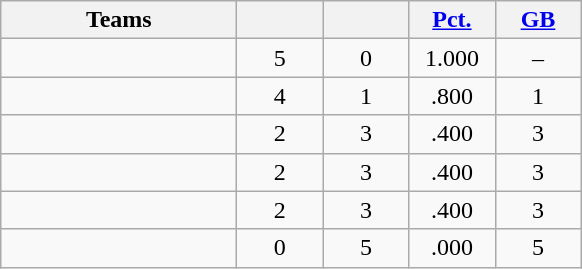<table class="wikitable" style="text-align:center;">
<tr>
<th width=150px>Teams</th>
<th width=50px></th>
<th width=50px></th>
<th width=50px><a href='#'>Pct.</a></th>
<th width=50px><a href='#'>GB</a></th>
</tr>
<tr>
<td align=left></td>
<td>5</td>
<td>0</td>
<td>1.000</td>
<td>–</td>
</tr>
<tr>
<td align=left></td>
<td>4</td>
<td>1</td>
<td>.800</td>
<td>1</td>
</tr>
<tr>
<td align=left></td>
<td>2</td>
<td>3</td>
<td>.400</td>
<td>3</td>
</tr>
<tr>
<td align=left></td>
<td>2</td>
<td>3</td>
<td>.400</td>
<td>3</td>
</tr>
<tr>
<td align=left></td>
<td>2</td>
<td>3</td>
<td>.400</td>
<td>3</td>
</tr>
<tr>
<td align=left></td>
<td>0</td>
<td>5</td>
<td>.000</td>
<td>5</td>
</tr>
</table>
